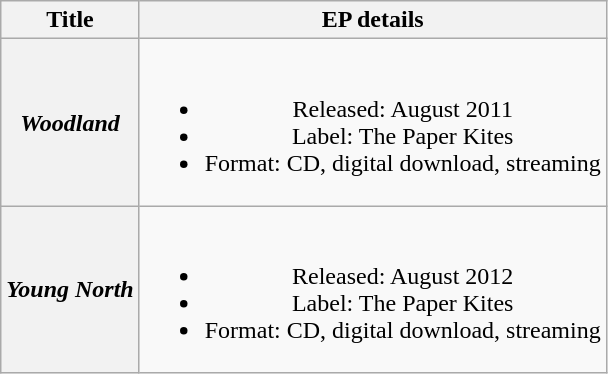<table class="wikitable plainrowheaders" style="text-align:center;">
<tr>
<th>Title</th>
<th>EP details</th>
</tr>
<tr>
<th scope="row"><em>Woodland</em></th>
<td><br><ul><li>Released: August 2011</li><li>Label: The Paper Kites</li><li>Format: CD, digital download, streaming</li></ul></td>
</tr>
<tr>
<th scope="row"><em>Young North</em></th>
<td><br><ul><li>Released: August 2012</li><li>Label: The Paper Kites</li><li>Format: CD, digital download, streaming</li></ul></td>
</tr>
</table>
